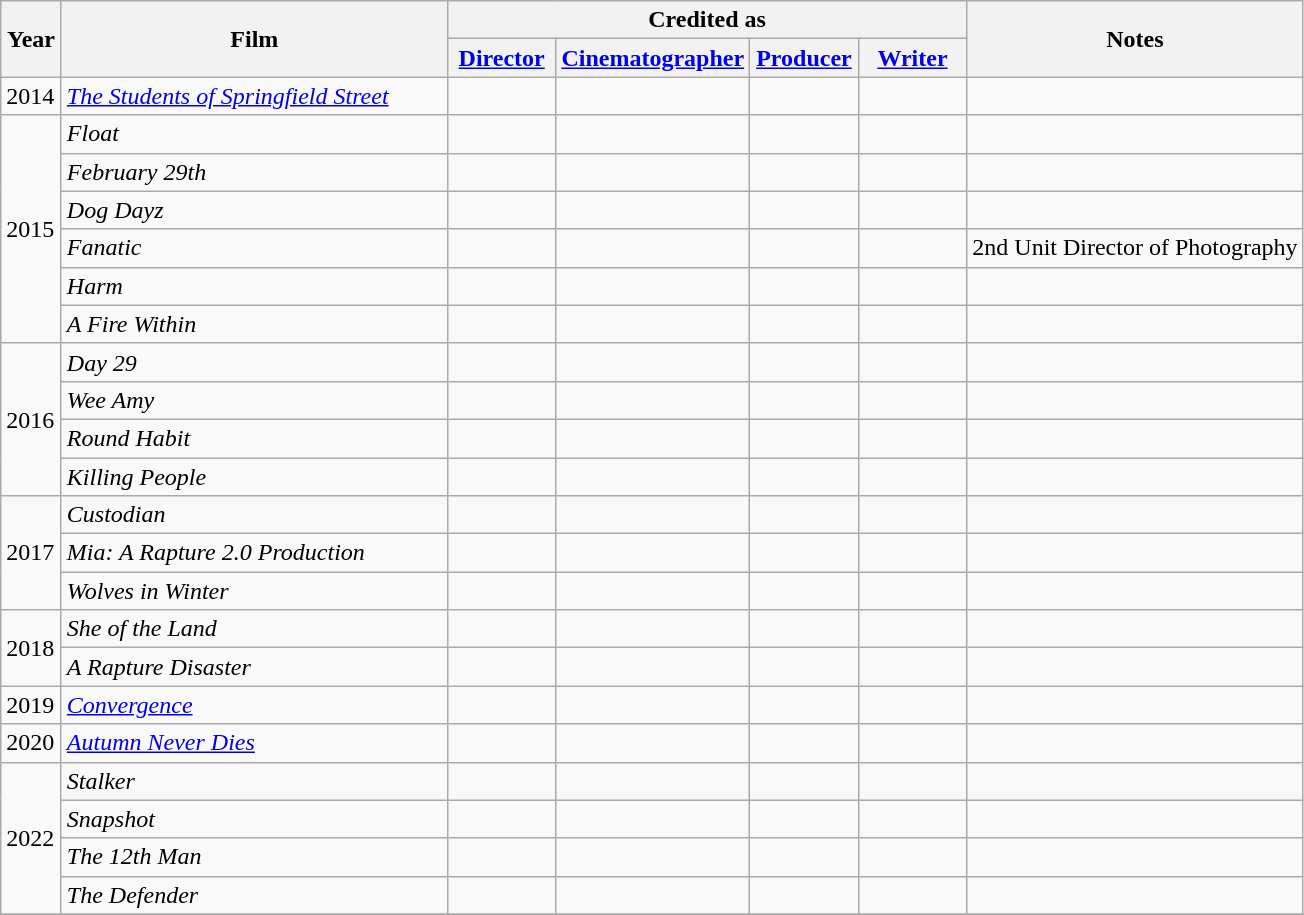<table class="wikitable sortable" style="margin-right: 0;">
<tr>
<th rowspan="2" style="width:33px;">Year</th>
<th rowspan="2" style="width:250px;">Film</th>
<th colspan="4">Credited as</th>
<th rowspan="2">Notes</th>
</tr>
<tr>
<th style="width:65px;"><a href='#'>Director</a></th>
<th style="width:65px;"><a href='#'>Cinematographer</a></th>
<th style="width:65px;"><a href='#'>Producer</a></th>
<th style="width:65px;"><a href='#'>Writer</a></th>
</tr>
<tr>
<td rowspan="1">2014</td>
<td style="text-align:left"><em><a href='#'>The Students of Springfield Street</a></em></td>
<td></td>
<td></td>
<td></td>
<td></td>
<td></td>
</tr>
<tr>
<td rowspan="6">2015</td>
<td style="text-align:left"><em>Float</em></td>
<td></td>
<td></td>
<td></td>
<td></td>
<td></td>
</tr>
<tr>
<td style="text-align:left"><em>February 29th</em></td>
<td></td>
<td></td>
<td></td>
<td></td>
<td></td>
</tr>
<tr>
<td style="text-align:left"><em>Dog Dayz</em></td>
<td></td>
<td></td>
<td></td>
<td></td>
<td></td>
</tr>
<tr>
<td style="text-align:left"><em>Fanatic</em></td>
<td></td>
<td></td>
<td></td>
<td></td>
<td>2nd Unit Director of Photography</td>
</tr>
<tr>
<td style="text-align:left"><em>Harm</em></td>
<td></td>
<td></td>
<td></td>
<td></td>
<td></td>
</tr>
<tr>
<td style="text-align:left"><em>A Fire Within</em></td>
<td></td>
<td></td>
<td></td>
<td></td>
<td></td>
</tr>
<tr>
<td rowspan="4">2016</td>
<td style="text-align:left"><em>Day 29</em></td>
<td></td>
<td></td>
<td></td>
<td></td>
<td></td>
</tr>
<tr>
<td style="text-align:left"><em>Wee Amy</em></td>
<td></td>
<td></td>
<td></td>
<td></td>
<td></td>
</tr>
<tr>
<td style="text-align:left"><em>Round Habit</em></td>
<td></td>
<td></td>
<td></td>
<td></td>
<td></td>
</tr>
<tr>
<td style="text-align:left"><em>Killing People</em></td>
<td></td>
<td></td>
<td></td>
<td></td>
<td></td>
</tr>
<tr>
<td rowspan="3">2017</td>
<td style="text-align:left"><em>Custodian</em></td>
<td></td>
<td></td>
<td></td>
<td></td>
<td></td>
</tr>
<tr>
<td style="text-align:left"><em>Mia: A Rapture 2.0 Production</em></td>
<td></td>
<td></td>
<td></td>
<td></td>
<td></td>
</tr>
<tr>
<td style="text-align:left"><em>Wolves in Winter</em></td>
<td></td>
<td></td>
<td></td>
<td></td>
<td></td>
</tr>
<tr>
<td rowspan="2">2018</td>
<td style="text-align:left"><em>She of the Land</em></td>
<td></td>
<td></td>
<td></td>
<td></td>
<td></td>
</tr>
<tr>
<td style="text-align:left"><em>A Rapture Disaster</em></td>
<td></td>
<td></td>
<td></td>
<td></td>
<td></td>
</tr>
<tr>
<td rowspan="1">2019</td>
<td style="text-align:left"><em><a href='#'>Convergence</a></em></td>
<td></td>
<td></td>
<td></td>
<td></td>
<td></td>
</tr>
<tr>
<td rowspan="1">2020</td>
<td style="text-align:left"><em><a href='#'>Autumn Never Dies</a></em></td>
<td></td>
<td></td>
<td></td>
<td></td>
<td></td>
</tr>
<tr>
<td rowspan="4">2022</td>
<td style="text-align:left"><em>Stalker</em></td>
<td></td>
<td></td>
<td></td>
<td></td>
<td></td>
</tr>
<tr>
<td style="text-align:left"><em>Snapshot</em></td>
<td></td>
<td></td>
<td></td>
<td></td>
<td></td>
</tr>
<tr>
<td style="text-align:left"><em>The 12th Man</em></td>
<td></td>
<td></td>
<td></td>
<td></td>
<td></td>
</tr>
<tr>
<td style="text-align:left"><em>The Defender</em></td>
<td></td>
<td></td>
<td></td>
<td></td>
<td></td>
</tr>
<tr>
</tr>
</table>
